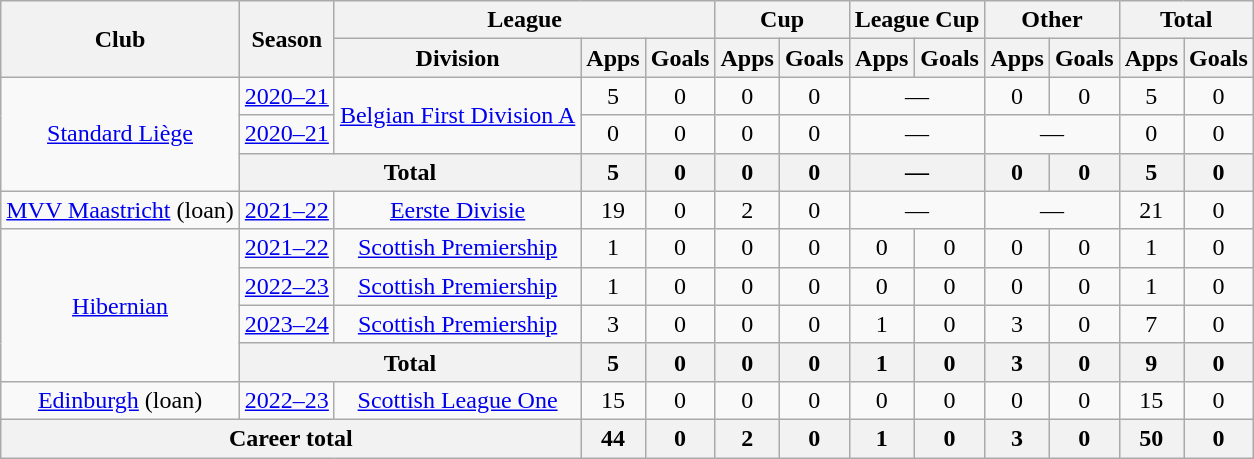<table class="wikitable" style="text-align: center;">
<tr>
<th rowspan="2">Club</th>
<th rowspan="2">Season</th>
<th colspan="3">League</th>
<th colspan="2">Cup</th>
<th colspan="2">League Cup</th>
<th colspan="2">Other</th>
<th colspan="2">Total</th>
</tr>
<tr>
<th>Division</th>
<th>Apps</th>
<th>Goals</th>
<th>Apps</th>
<th>Goals</th>
<th>Apps</th>
<th>Goals</th>
<th>Apps</th>
<th>Goals</th>
<th>Apps</th>
<th>Goals</th>
</tr>
<tr>
<td rowspan="3"><a href='#'>Standard Liège</a></td>
<td><a href='#'>2020–21</a></td>
<td rowspan="2"><a href='#'>Belgian First Division A</a></td>
<td>5</td>
<td>0</td>
<td>0</td>
<td>0</td>
<td colspan="2">—</td>
<td>0</td>
<td>0</td>
<td>5</td>
<td>0</td>
</tr>
<tr>
<td><a href='#'>2020–21</a></td>
<td>0</td>
<td>0</td>
<td>0</td>
<td>0</td>
<td colspan="2">—</td>
<td colspan="2">—</td>
<td>0</td>
<td>0</td>
</tr>
<tr>
<th colspan="2">Total</th>
<th>5</th>
<th>0</th>
<th>0</th>
<th>0</th>
<th colspan="2">—</th>
<th>0</th>
<th>0</th>
<th>5</th>
<th>0</th>
</tr>
<tr>
<td><a href='#'>MVV Maastricht</a> (loan)</td>
<td><a href='#'>2021–22</a></td>
<td><a href='#'>Eerste Divisie</a></td>
<td>19</td>
<td>0</td>
<td>2</td>
<td>0</td>
<td colspan="2">—</td>
<td colspan="2">—</td>
<td>21</td>
<td>0</td>
</tr>
<tr>
<td rowspan="4"><a href='#'>Hibernian</a></td>
<td><a href='#'>2021–22</a></td>
<td><a href='#'>Scottish Premiership</a></td>
<td>1</td>
<td>0</td>
<td>0</td>
<td>0</td>
<td>0</td>
<td>0</td>
<td>0</td>
<td>0</td>
<td>1</td>
<td>0</td>
</tr>
<tr>
<td><a href='#'>2022–23</a></td>
<td><a href='#'>Scottish Premiership</a></td>
<td>1</td>
<td>0</td>
<td>0</td>
<td>0</td>
<td>0</td>
<td>0</td>
<td>0</td>
<td>0</td>
<td>1</td>
<td>0</td>
</tr>
<tr>
<td><a href='#'>2023–24</a></td>
<td><a href='#'>Scottish Premiership</a></td>
<td>3</td>
<td>0</td>
<td>0</td>
<td>0</td>
<td>1</td>
<td>0</td>
<td>3</td>
<td>0</td>
<td>7</td>
<td>0</td>
</tr>
<tr>
<th colspan="2">Total</th>
<th>5</th>
<th>0</th>
<th>0</th>
<th>0</th>
<th>1</th>
<th>0</th>
<th>3</th>
<th>0</th>
<th>9</th>
<th>0</th>
</tr>
<tr>
<td><a href='#'>Edinburgh</a> (loan)</td>
<td><a href='#'>2022–23</a></td>
<td><a href='#'>Scottish League One</a></td>
<td>15</td>
<td>0</td>
<td>0</td>
<td>0</td>
<td>0</td>
<td>0</td>
<td>0</td>
<td>0</td>
<td>15</td>
<td>0</td>
</tr>
<tr>
<th colspan="3">Career total</th>
<th>44</th>
<th>0</th>
<th>2</th>
<th>0</th>
<th>1</th>
<th>0</th>
<th>3</th>
<th>0</th>
<th>50</th>
<th>0</th>
</tr>
</table>
